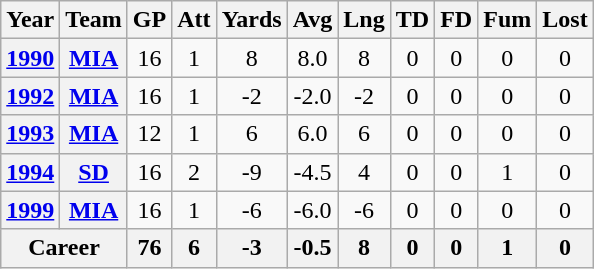<table class="wikitable" style="text-align: center;">
<tr>
<th>Year</th>
<th>Team</th>
<th>GP</th>
<th>Att</th>
<th>Yards</th>
<th>Avg</th>
<th>Lng</th>
<th>TD</th>
<th>FD</th>
<th>Fum</th>
<th>Lost</th>
</tr>
<tr>
<th><a href='#'>1990</a></th>
<th><a href='#'>MIA</a></th>
<td>16</td>
<td>1</td>
<td>8</td>
<td>8.0</td>
<td>8</td>
<td>0</td>
<td>0</td>
<td>0</td>
<td>0</td>
</tr>
<tr>
<th><a href='#'>1992</a></th>
<th><a href='#'>MIA</a></th>
<td>16</td>
<td>1</td>
<td>-2</td>
<td>-2.0</td>
<td>-2</td>
<td>0</td>
<td>0</td>
<td>0</td>
<td>0</td>
</tr>
<tr>
<th><a href='#'>1993</a></th>
<th><a href='#'>MIA</a></th>
<td>12</td>
<td>1</td>
<td>6</td>
<td>6.0</td>
<td>6</td>
<td>0</td>
<td>0</td>
<td>0</td>
<td>0</td>
</tr>
<tr>
<th><a href='#'>1994</a></th>
<th><a href='#'>SD</a></th>
<td>16</td>
<td>2</td>
<td>-9</td>
<td>-4.5</td>
<td>4</td>
<td>0</td>
<td>0</td>
<td>1</td>
<td>0</td>
</tr>
<tr>
<th><a href='#'>1999</a></th>
<th><a href='#'>MIA</a></th>
<td>16</td>
<td>1</td>
<td>-6</td>
<td>-6.0</td>
<td>-6</td>
<td>0</td>
<td>0</td>
<td>0</td>
<td>0</td>
</tr>
<tr>
<th colspan="2">Career</th>
<th>76</th>
<th>6</th>
<th>-3</th>
<th>-0.5</th>
<th>8</th>
<th>0</th>
<th>0</th>
<th>1</th>
<th>0</th>
</tr>
</table>
